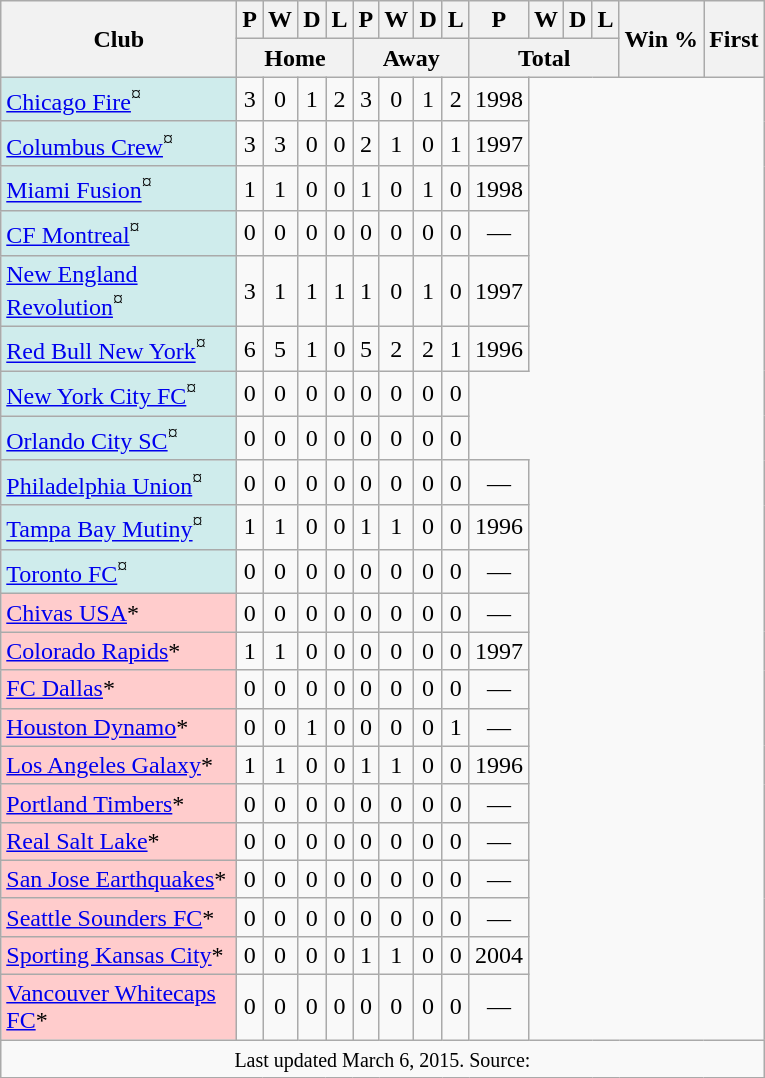<table class="wikitable sortable" style="text-align:center;">
<tr>
<th style="width:150px;" rowspan="2">Club</th>
<th>P</th>
<th>W</th>
<th>D</th>
<th>L</th>
<th>P</th>
<th>W</th>
<th>D</th>
<th>L</th>
<th>P</th>
<th>W</th>
<th>D</th>
<th>L</th>
<th rowspan="2">Win %</th>
<th rowspan="2">First</th>
</tr>
<tr class="unsortable">
<th colspan="4">Home</th>
<th colspan="4">Away</th>
<th colspan="4">Total</th>
</tr>
<tr>
<td style="background:#cfecec; text-align:left;"><a href='#'>Chicago Fire</a><sup>¤</sup></td>
<td>3</td>
<td>0</td>
<td>1</td>
<td>2</td>
<td>3</td>
<td>0</td>
<td>1</td>
<td>2<br></td>
<td>1998</td>
</tr>
<tr>
<td style="background:#cfecec; text-align:left;"><a href='#'>Columbus Crew</a><sup>¤</sup></td>
<td>3</td>
<td>3</td>
<td>0</td>
<td>0</td>
<td>2</td>
<td>1</td>
<td>0</td>
<td>1<br></td>
<td>1997</td>
</tr>
<tr>
<td style="background:#cfecec; text-align:left;"><a href='#'>Miami Fusion</a><sup>¤</sup></td>
<td>1</td>
<td>1</td>
<td>0</td>
<td>0</td>
<td>1</td>
<td>0</td>
<td>1</td>
<td>0<br></td>
<td>1998</td>
</tr>
<tr>
<td style="background:#cfecec; text-align:left;"><a href='#'>CF Montreal</a><sup>¤</sup></td>
<td>0</td>
<td>0</td>
<td>0</td>
<td>0</td>
<td>0</td>
<td>0</td>
<td>0</td>
<td>0<br></td>
<td>—</td>
</tr>
<tr>
<td style="background:#cfecec; text-align:left;"><a href='#'>New England Revolution</a><sup>¤</sup></td>
<td>3</td>
<td>1</td>
<td>1</td>
<td>1</td>
<td>1</td>
<td>0</td>
<td>1</td>
<td>0<br></td>
<td>1997</td>
</tr>
<tr>
<td style="background:#cfecec; text-align:left;"><a href='#'>Red Bull New York</a><sup>¤</sup></td>
<td>6</td>
<td>5</td>
<td>1</td>
<td>0</td>
<td>5</td>
<td>2</td>
<td>2</td>
<td>1<br></td>
<td>1996</td>
</tr>
<tr>
<td style="background:#cfecec; text-align:left;"><a href='#'>New York City FC</a><sup>¤</sup></td>
<td>0</td>
<td>0</td>
<td>0</td>
<td>0</td>
<td>0</td>
<td>0</td>
<td>0</td>
<td>0<br></td>
</tr>
<tr>
<td style="background:#cfecec; text-align:left;"><a href='#'>Orlando City SC</a><sup>¤</sup></td>
<td>0</td>
<td>0</td>
<td>0</td>
<td>0</td>
<td>0</td>
<td>0</td>
<td>0</td>
<td>0<br></td>
</tr>
<tr>
<td style="background:#cfecec; text-align:left;"><a href='#'>Philadelphia Union</a><sup>¤</sup></td>
<td>0</td>
<td>0</td>
<td>0</td>
<td>0</td>
<td>0</td>
<td>0</td>
<td>0</td>
<td>0<br></td>
<td>—</td>
</tr>
<tr>
<td style="background:#cfecec; text-align:left;"><a href='#'>Tampa Bay Mutiny</a><sup>¤</sup></td>
<td>1</td>
<td>1</td>
<td>0</td>
<td>0</td>
<td>1</td>
<td>1</td>
<td>0</td>
<td>0<br></td>
<td>1996</td>
</tr>
<tr>
<td style="background:#cfecec; text-align:left;"><a href='#'>Toronto FC</a><sup>¤</sup></td>
<td>0</td>
<td>0</td>
<td>0</td>
<td>0</td>
<td>0</td>
<td>0</td>
<td>0</td>
<td>0<br></td>
<td>—</td>
</tr>
<tr>
<td style="background:#fcc; text-align:left;"><a href='#'>Chivas USA</a>*</td>
<td>0</td>
<td>0</td>
<td>0</td>
<td>0</td>
<td>0</td>
<td>0</td>
<td>0</td>
<td>0<br></td>
<td>—</td>
</tr>
<tr>
<td style="background:#fcc; text-align:left;"><a href='#'>Colorado Rapids</a>*</td>
<td>1</td>
<td>1</td>
<td>0</td>
<td>0</td>
<td>0</td>
<td>0</td>
<td>0</td>
<td>0<br></td>
<td>1997</td>
</tr>
<tr>
<td style="background:#fcc; text-align:left;"><a href='#'>FC Dallas</a>*</td>
<td>0</td>
<td>0</td>
<td>0</td>
<td>0</td>
<td>0</td>
<td>0</td>
<td>0</td>
<td>0<br></td>
<td>—</td>
</tr>
<tr>
<td style="background:#fcc; text-align:left;"><a href='#'>Houston Dynamo</a>*</td>
<td>0</td>
<td>0</td>
<td>1</td>
<td>0</td>
<td>0</td>
<td>0</td>
<td>0</td>
<td>1<br></td>
<td>—</td>
</tr>
<tr>
<td style="background:#fcc; text-align:left;"><a href='#'>Los Angeles Galaxy</a>*</td>
<td>1</td>
<td>1</td>
<td>0</td>
<td>0</td>
<td>1</td>
<td>1</td>
<td>0</td>
<td>0<br></td>
<td>1996</td>
</tr>
<tr>
<td style="background:#fcc; text-align:left;"><a href='#'>Portland Timbers</a>*</td>
<td>0</td>
<td>0</td>
<td>0</td>
<td>0</td>
<td>0</td>
<td>0</td>
<td>0</td>
<td>0<br></td>
<td>—</td>
</tr>
<tr>
<td style="background:#fcc; text-align:left;"><a href='#'>Real Salt Lake</a>*</td>
<td>0</td>
<td>0</td>
<td>0</td>
<td>0</td>
<td>0</td>
<td>0</td>
<td>0</td>
<td>0<br></td>
<td>—</td>
</tr>
<tr>
<td style="background:#fcc; text-align:left;"><a href='#'>San Jose Earthquakes</a>*</td>
<td>0</td>
<td>0</td>
<td>0</td>
<td>0</td>
<td>0</td>
<td>0</td>
<td>0</td>
<td>0<br></td>
<td>—</td>
</tr>
<tr>
<td style="background:#fcc; text-align:left;"><a href='#'>Seattle Sounders FC</a>*</td>
<td>0</td>
<td>0</td>
<td>0</td>
<td>0</td>
<td>0</td>
<td>0</td>
<td>0</td>
<td>0<br></td>
<td>—</td>
</tr>
<tr>
<td style="background:#fcc; text-align:left;"><a href='#'>Sporting Kansas City</a>*</td>
<td>0</td>
<td>0</td>
<td>0</td>
<td>0</td>
<td>1</td>
<td>1</td>
<td>0</td>
<td>0<br></td>
<td>2004</td>
</tr>
<tr>
<td style="background:#fcc; text-align:left;"><a href='#'>Vancouver Whitecaps FC</a>*</td>
<td>0</td>
<td>0</td>
<td>0</td>
<td>0</td>
<td>0</td>
<td>0</td>
<td>0</td>
<td>0<br></td>
<td>—</td>
</tr>
<tr>
<td class="unsortable" colspan="16"><small>Last updated March 6, 2015. Source: </small></td>
</tr>
</table>
